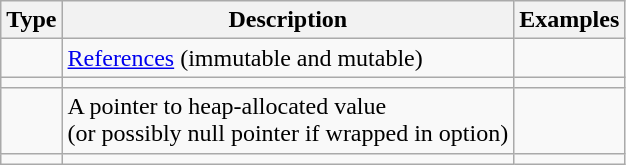<table class="wikitable">
<tr>
<th>Type</th>
<th>Description</th>
<th>Examples</th>
</tr>
<tr>
<td></td>
<td><a href='#'>References</a> (immutable and mutable)</td>
<td></td>
</tr>
<tr>
<td></td>
<td></td>
<td></td>
</tr>
<tr>
<td></td>
<td>A pointer to heap-allocated value<br>(or possibly null pointer if wrapped in option)</td>
<td></td>
</tr>
<tr>
<td></td>
<td></td>
<td></td>
</tr>
</table>
